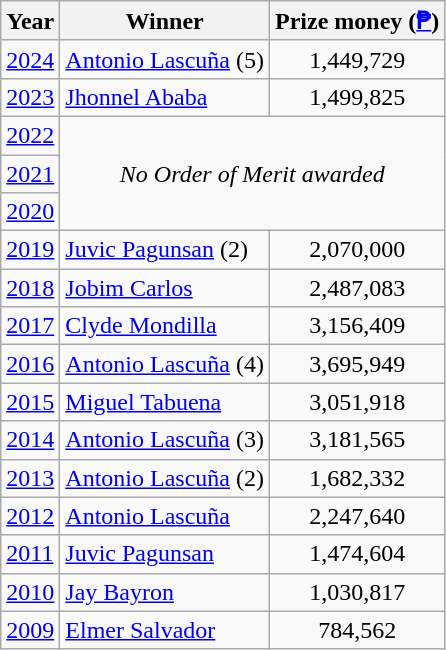<table class=wikitable>
<tr>
<th>Year</th>
<th>Winner</th>
<th>Prize money (<a href='#'>₱</a>)</th>
</tr>
<tr>
<td><a href='#'>2024</a></td>
<td> <a href='#'>Antonio Lascuña</a> (5)</td>
<td align=center>1,449,729</td>
</tr>
<tr>
<td><a href='#'>2023</a></td>
<td> <a href='#'>Jhonnel Ababa</a></td>
<td align=center>1,499,825</td>
</tr>
<tr>
<td><a href='#'>2022</a></td>
<td colspan=2 rowspan=3 align=center><em>No Order of Merit awarded</em></td>
</tr>
<tr>
<td><a href='#'>2021</a></td>
</tr>
<tr>
<td><a href='#'>2020</a></td>
</tr>
<tr>
<td><a href='#'>2019</a></td>
<td> <a href='#'>Juvic Pagunsan</a> (2)</td>
<td align=center>2,070,000</td>
</tr>
<tr>
<td><a href='#'>2018</a></td>
<td> <a href='#'>Jobim Carlos</a></td>
<td align=center>2,487,083</td>
</tr>
<tr>
<td><a href='#'>2017</a></td>
<td> <a href='#'>Clyde Mondilla</a></td>
<td align=center>3,156,409</td>
</tr>
<tr>
<td><a href='#'>2016</a></td>
<td> <a href='#'>Antonio Lascuña</a> (4)</td>
<td align=center>3,695,949</td>
</tr>
<tr>
<td><a href='#'>2015</a></td>
<td> <a href='#'>Miguel Tabuena</a></td>
<td align=center>3,051,918</td>
</tr>
<tr>
<td><a href='#'>2014</a></td>
<td> <a href='#'>Antonio Lascuña</a> (3)</td>
<td align=center>3,181,565</td>
</tr>
<tr>
<td><a href='#'>2013</a></td>
<td> <a href='#'>Antonio Lascuña</a> (2)</td>
<td align=center>1,682,332</td>
</tr>
<tr>
<td><a href='#'>2012</a></td>
<td> <a href='#'>Antonio Lascuña</a></td>
<td align=center>2,247,640</td>
</tr>
<tr>
<td><a href='#'>2011</a></td>
<td> <a href='#'>Juvic Pagunsan</a></td>
<td align=center>1,474,604</td>
</tr>
<tr>
<td><a href='#'>2010</a></td>
<td> <a href='#'>Jay Bayron</a></td>
<td align=center>1,030,817</td>
</tr>
<tr>
<td><a href='#'>2009</a></td>
<td> <a href='#'>Elmer Salvador</a></td>
<td align=center>784,562</td>
</tr>
</table>
